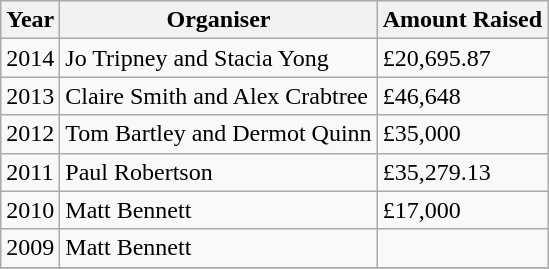<table class="wikitable">
<tr>
<th>Year</th>
<th>Organiser</th>
<th>Amount Raised</th>
</tr>
<tr>
<td>2014</td>
<td>Jo Tripney and Stacia Yong</td>
<td>£20,695.87</td>
</tr>
<tr>
<td>2013</td>
<td>Claire Smith and Alex Crabtree</td>
<td>£46,648</td>
</tr>
<tr>
<td>2012</td>
<td>Tom Bartley and Dermot Quinn</td>
<td>£35,000</td>
</tr>
<tr>
<td>2011</td>
<td>Paul Robertson</td>
<td>£35,279.13</td>
</tr>
<tr>
<td>2010</td>
<td>Matt Bennett</td>
<td>£17,000</td>
</tr>
<tr>
<td>2009</td>
<td>Matt Bennett</td>
<td></td>
</tr>
<tr>
</tr>
</table>
